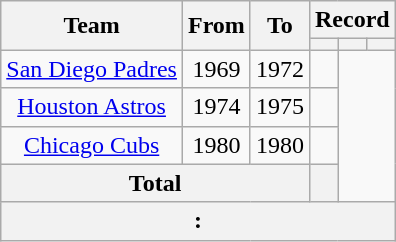<table class="wikitable" Style="text-align: center">
<tr>
<th rowspan="2">Team</th>
<th rowspan="2">From</th>
<th rowspan="2">To</th>
<th colspan="3">Record</th>
</tr>
<tr>
<th></th>
<th></th>
<th></th>
</tr>
<tr>
<td><a href='#'>San Diego Padres</a></td>
<td>1969</td>
<td>1972</td>
<td></td>
</tr>
<tr>
<td><a href='#'>Houston Astros</a></td>
<td>1974</td>
<td>1975</td>
<td></td>
</tr>
<tr>
<td><a href='#'>Chicago Cubs</a></td>
<td>1980</td>
<td>1980</td>
<td></td>
</tr>
<tr>
<th colspan="3">Total</th>
<th></th>
</tr>
<tr>
<th colspan="6">:</th>
</tr>
</table>
